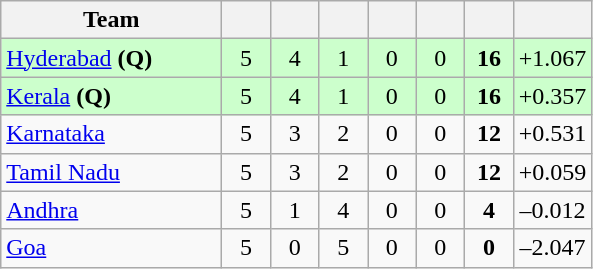<table class="wikitable" style="text-align:center">
<tr>
<th style="width:140px;">Team</th>
<th style="width:25px;"></th>
<th style="width:25px;"></th>
<th style="width:25px;"></th>
<th style="width:25px;"></th>
<th style="width:25px;"></th>
<th style="width:25px;"></th>
<th style="width:40px;"></th>
</tr>
<tr style="background:#cfc;">
<td style="text-align:left"><a href='#'>Hyderabad</a> <strong>(Q)</strong></td>
<td>5</td>
<td>4</td>
<td>1</td>
<td>0</td>
<td>0</td>
<td><strong>16</strong></td>
<td>+1.067</td>
</tr>
<tr style="background:#cfc;">
<td style="text-align:left"><a href='#'>Kerala</a> <strong>(Q)</strong></td>
<td>5</td>
<td>4</td>
<td>1</td>
<td>0</td>
<td>0</td>
<td><strong>16</strong></td>
<td>+0.357</td>
</tr>
<tr>
<td style="text-align:left"><a href='#'>Karnataka</a></td>
<td>5</td>
<td>3</td>
<td>2</td>
<td>0</td>
<td>0</td>
<td><strong>12</strong></td>
<td>+0.531</td>
</tr>
<tr>
<td style="text-align:left"><a href='#'>Tamil Nadu</a></td>
<td>5</td>
<td>3</td>
<td>2</td>
<td>0</td>
<td>0</td>
<td><strong>12</strong></td>
<td>+0.059</td>
</tr>
<tr>
<td style="text-align:left"><a href='#'>Andhra</a></td>
<td>5</td>
<td>1</td>
<td>4</td>
<td>0</td>
<td>0</td>
<td><strong>4</strong></td>
<td>–0.012</td>
</tr>
<tr>
<td style="text-align:left"><a href='#'>Goa</a></td>
<td>5</td>
<td>0</td>
<td>5</td>
<td>0</td>
<td>0</td>
<td><strong>0</strong></td>
<td>–2.047</td>
</tr>
</table>
